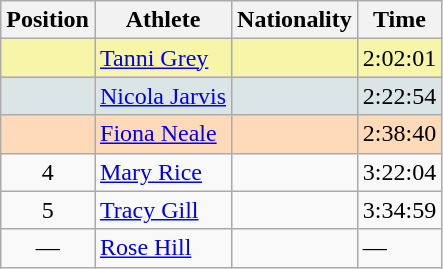<table class="wikitable sortable">
<tr>
<th>Position</th>
<th>Athlete</th>
<th>Nationality</th>
<th>Time</th>
</tr>
<tr bgcolor="#F7F6A8">
<td align=center></td>
<td><a href='#'>Tanni Grey</a></td>
<td></td>
<td>2:02:01</td>
</tr>
<tr bgcolor="#DCE5E5">
<td align=center></td>
<td><a href='#'>Nicola Jarvis</a></td>
<td></td>
<td>2:22:54</td>
</tr>
<tr bgcolor="#FFDAB9">
<td align=center></td>
<td><a href='#'>Fiona Neale</a></td>
<td></td>
<td>2:38:40</td>
</tr>
<tr>
<td align=center>4</td>
<td><a href='#'>Mary Rice</a></td>
<td></td>
<td>3:22:04</td>
</tr>
<tr>
<td align=center>5</td>
<td><a href='#'>Tracy Gill</a></td>
<td></td>
<td>3:34:59</td>
</tr>
<tr>
<td align=center>—</td>
<td><a href='#'>Rose Hill</a></td>
<td></td>
<td>—</td>
</tr>
</table>
